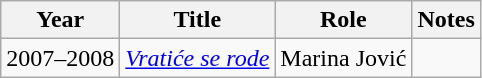<table class="wikitable sortable">
<tr>
<th>Year</th>
<th>Title</th>
<th>Role</th>
<th class="unsortable">Notes</th>
</tr>
<tr>
<td>2007–2008</td>
<td><em><a href='#'>Vratiće se rode</a></em></td>
<td>Marina Jović</td>
<td></td>
</tr>
</table>
